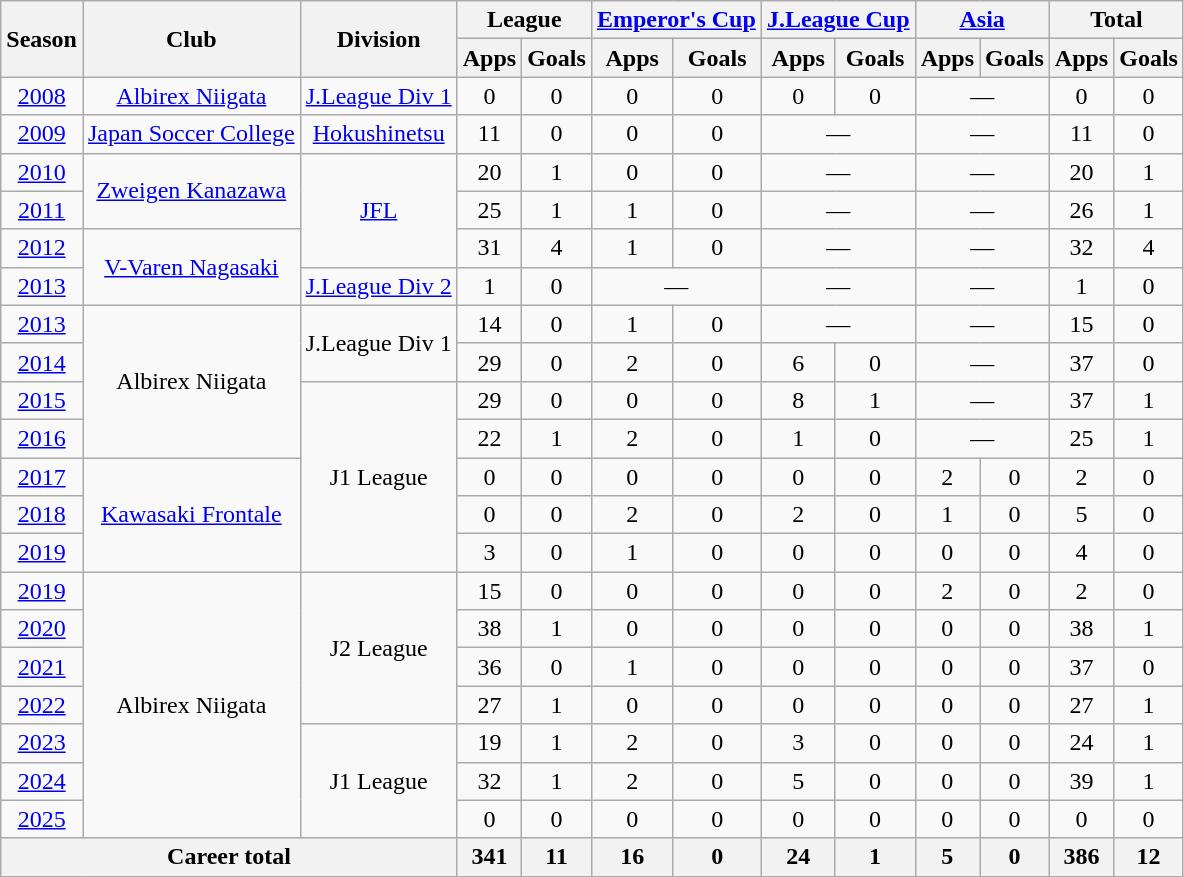<table class="wikitable" border="1" style="font-size:100%; text-align: center;">
<tr>
<th rowspan="2">Season</th>
<th rowspan="2">Club</th>
<th rowspan="2">Division</th>
<th colspan="2">League</th>
<th colspan="2"><a href='#'>Emperor's Cup</a></th>
<th colspan="2"><a href='#'>J.League Cup</a></th>
<th colspan="2"><a href='#'>Asia</a></th>
<th colspan="2">Total</th>
</tr>
<tr>
<th>Apps</th>
<th>Goals</th>
<th>Apps</th>
<th>Goals</th>
<th>Apps</th>
<th>Goals</th>
<th>Apps</th>
<th>Goals</th>
<th>Apps</th>
<th>Goals</th>
</tr>
<tr>
<td><a href='#'>2008</a></td>
<td><a href='#'>Albirex Niigata</a></td>
<td><a href='#'>J.League Div 1</a></td>
<td>0</td>
<td>0</td>
<td>0</td>
<td>0</td>
<td>0</td>
<td>0</td>
<td colspan="2">—</td>
<td>0</td>
<td>0</td>
</tr>
<tr>
<td><a href='#'>2009</a></td>
<td><a href='#'>Japan Soccer College</a></td>
<td><a href='#'>Hokushinetsu</a></td>
<td>11</td>
<td>0</td>
<td>0</td>
<td>0</td>
<td colspan="2">—</td>
<td colspan="2">—</td>
<td>11</td>
<td>0</td>
</tr>
<tr>
<td><a href='#'>2010</a></td>
<td rowspan="2"><a href='#'>Zweigen Kanazawa</a></td>
<td rowspan="3"><a href='#'>JFL</a></td>
<td>20</td>
<td>1</td>
<td>0</td>
<td>0</td>
<td colspan=2>—</td>
<td colspan=2>—</td>
<td>20</td>
<td>1</td>
</tr>
<tr>
<td><a href='#'>2011</a></td>
<td>25</td>
<td>1</td>
<td>1</td>
<td>0</td>
<td colspan="2">—</td>
<td colspan="2">—</td>
<td>26</td>
<td>1</td>
</tr>
<tr>
<td><a href='#'>2012</a></td>
<td rowspan="2"><a href='#'>V-Varen Nagasaki</a></td>
<td>31</td>
<td>4</td>
<td>1</td>
<td>0</td>
<td colspan="2">—</td>
<td colspan="2">—</td>
<td>32</td>
<td>4</td>
</tr>
<tr>
<td><a href='#'>2013</a></td>
<td><a href='#'>J.League Div 2</a></td>
<td>1</td>
<td>0</td>
<td colspan="2">—</td>
<td colspan="2">—</td>
<td colspan="2">—</td>
<td>1</td>
<td>0</td>
</tr>
<tr>
<td><a href='#'>2013</a></td>
<td rowspan="4">Albirex Niigata</td>
<td rowspan="2">J.League Div 1</td>
<td>14</td>
<td>0</td>
<td>1</td>
<td>0</td>
<td colspan="2">—</td>
<td colspan="2">—</td>
<td>15</td>
<td>0</td>
</tr>
<tr>
<td><a href='#'>2014</a></td>
<td>29</td>
<td>0</td>
<td>2</td>
<td>0</td>
<td>6</td>
<td>0</td>
<td colspan="2">—</td>
<td>37</td>
<td>0</td>
</tr>
<tr>
<td><a href='#'>2015</a></td>
<td rowspan="5">J1 League</td>
<td>29</td>
<td>0</td>
<td>0</td>
<td>0</td>
<td>8</td>
<td>1</td>
<td colspan="2">—</td>
<td>37</td>
<td>1</td>
</tr>
<tr>
<td><a href='#'>2016</a></td>
<td>22</td>
<td>1</td>
<td>2</td>
<td>0</td>
<td>1</td>
<td>0</td>
<td colspan="2">—</td>
<td>25</td>
<td>1</td>
</tr>
<tr>
<td><a href='#'>2017</a></td>
<td rowspan="3"><a href='#'>Kawasaki Frontale</a></td>
<td>0</td>
<td>0</td>
<td>0</td>
<td>0</td>
<td>0</td>
<td>0</td>
<td>2</td>
<td>0</td>
<td>2</td>
<td>0</td>
</tr>
<tr>
<td><a href='#'>2018</a></td>
<td>0</td>
<td>0</td>
<td>2</td>
<td>0</td>
<td>2</td>
<td>0</td>
<td>1</td>
<td>0</td>
<td>5</td>
<td>0</td>
</tr>
<tr>
<td><a href='#'>2019</a></td>
<td>3</td>
<td>0</td>
<td>1</td>
<td>0</td>
<td>0</td>
<td>0</td>
<td>0</td>
<td>0</td>
<td>4</td>
<td>0</td>
</tr>
<tr>
<td><a href='#'>2019</a></td>
<td rowspan="7">Albirex Niigata</td>
<td rowspan="4">J2 League</td>
<td>15</td>
<td>0</td>
<td>0</td>
<td>0</td>
<td>0</td>
<td>0</td>
<td>2</td>
<td>0</td>
<td>2</td>
<td>0</td>
</tr>
<tr>
<td><a href='#'>2020</a></td>
<td>38</td>
<td>1</td>
<td>0</td>
<td>0</td>
<td>0</td>
<td>0</td>
<td>0</td>
<td>0</td>
<td>38</td>
<td>1</td>
</tr>
<tr>
<td><a href='#'>2021</a></td>
<td>36</td>
<td>0</td>
<td>1</td>
<td>0</td>
<td>0</td>
<td>0</td>
<td>0</td>
<td>0</td>
<td>37</td>
<td>0</td>
</tr>
<tr>
<td><a href='#'>2022</a></td>
<td>27</td>
<td>1</td>
<td>0</td>
<td>0</td>
<td>0</td>
<td>0</td>
<td>0</td>
<td>0</td>
<td>27</td>
<td>1</td>
</tr>
<tr>
<td><a href='#'>2023</a></td>
<td rowspan="3">J1 League</td>
<td>19</td>
<td>1</td>
<td>2</td>
<td>0</td>
<td>3</td>
<td>0</td>
<td>0</td>
<td>0</td>
<td>24</td>
<td>1</td>
</tr>
<tr>
<td><a href='#'>2024</a></td>
<td>32</td>
<td>1</td>
<td>2</td>
<td>0</td>
<td>5</td>
<td>0</td>
<td>0</td>
<td>0</td>
<td>39</td>
<td>1</td>
</tr>
<tr>
<td><a href='#'>2025</a></td>
<td>0</td>
<td>0</td>
<td>0</td>
<td>0</td>
<td>0</td>
<td>0</td>
<td>0</td>
<td>0</td>
<td>0</td>
<td>0</td>
</tr>
<tr>
<th colspan="3">Career total</th>
<th>341</th>
<th>11</th>
<th>16</th>
<th>0</th>
<th>24</th>
<th>1</th>
<th>5</th>
<th>0</th>
<th>386</th>
<th>12</th>
</tr>
</table>
